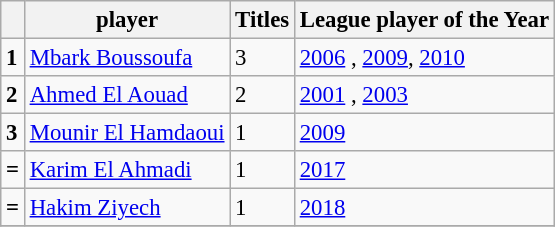<table class="wikitable plainrowheaders sortable" style="text-align:left;font-size:95%">
<tr>
<th></th>
<th>player</th>
<th>Titles</th>
<th>League player of the Year</th>
</tr>
<tr>
<td style="font-weight:bold;">1</td>
<td><a href='#'>Mbark Boussoufa</a></td>
<td>3</td>
<td> <a href='#'>2006</a> , <a href='#'>2009</a>, <a href='#'>2010</a> </td>
</tr>
<tr>
<td style="font-weight:bold;">2</td>
<td><a href='#'>Ahmed El Aouad</a></td>
<td>2</td>
<td> <a href='#'>2001</a> , <a href='#'>2003</a> </td>
</tr>
<tr>
<td style="font-weight:bold;">3</td>
<td><a href='#'>Mounir El Hamdaoui</a></td>
<td>1</td>
<td> <a href='#'>2009</a> </td>
</tr>
<tr>
<td style="font-weight:bold;">=</td>
<td><a href='#'>Karim El Ahmadi</a></td>
<td>1</td>
<td> <a href='#'>2017</a> </td>
</tr>
<tr>
<td style="font-weight:bold;">=</td>
<td><a href='#'>Hakim Ziyech</a></td>
<td>1</td>
<td> <a href='#'>2018</a> </td>
</tr>
<tr>
</tr>
</table>
